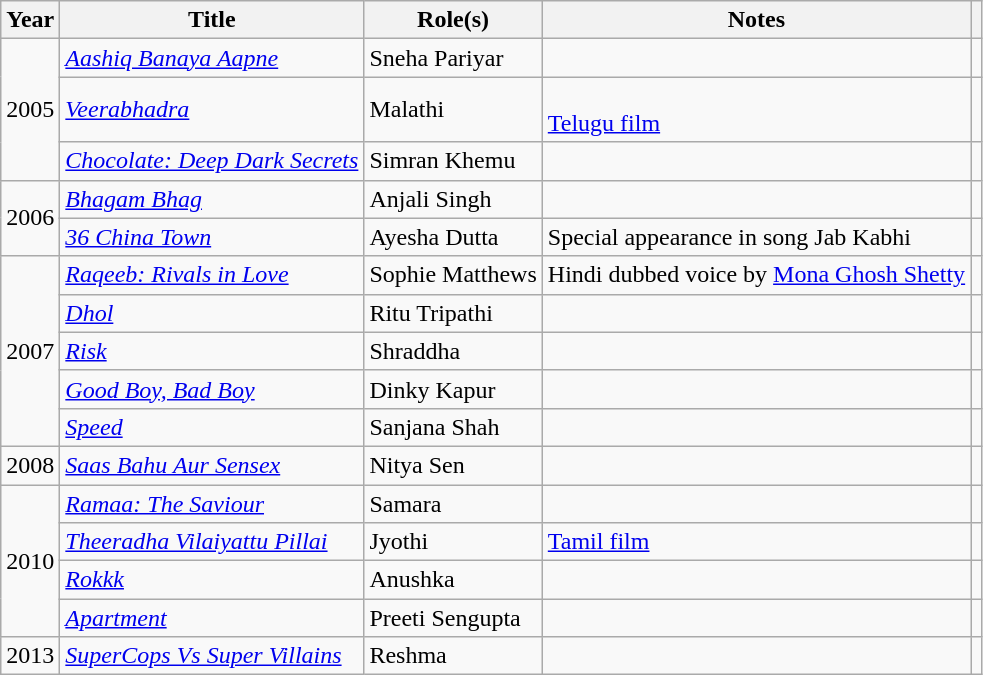<table class="wikitable sortable">
<tr>
<th scope="col">Year</th>
<th scope="col">Title</th>
<th scope="col">Role(s)</th>
<th scope="col" class="unsortable">Notes</th>
<th scope="col" class="unsortable"></th>
</tr>
<tr>
<td rowspan="3">2005</td>
<td><em><a href='#'>Aashiq Banaya Aapne</a></em></td>
<td>Sneha Pariyar</td>
<td></td>
<td></td>
</tr>
<tr>
<td><em><a href='#'>Veerabhadra</a></em></td>
<td>Malathi</td>
<td><br><a href='#'>Telugu film</a></td>
<td></td>
</tr>
<tr>
<td><em><a href='#'>Chocolate: Deep Dark Secrets</a></em></td>
<td>Simran Khemu</td>
<td></td>
<td></td>
</tr>
<tr>
<td rowspan="2">2006</td>
<td><em><a href='#'>Bhagam Bhag</a></em></td>
<td>Anjali Singh</td>
<td></td>
<td></td>
</tr>
<tr>
<td><em><a href='#'>36 China Town</a></em></td>
<td>Ayesha Dutta</td>
<td>Special appearance in song Jab Kabhi</td>
<td></td>
</tr>
<tr>
<td rowspan="5">2007</td>
<td><em><a href='#'>Raqeeb: Rivals in Love</a></em></td>
<td>Sophie Matthews</td>
<td>Hindi dubbed voice by <a href='#'>Mona Ghosh Shetty</a></td>
<td></td>
</tr>
<tr>
<td><em><a href='#'>Dhol</a></em></td>
<td>Ritu Tripathi</td>
<td></td>
<td></td>
</tr>
<tr>
<td><em><a href='#'>Risk</a></em></td>
<td>Shraddha</td>
<td></td>
<td></td>
</tr>
<tr>
<td><em><a href='#'>Good Boy, Bad Boy</a></em></td>
<td>Dinky Kapur</td>
<td></td>
<td></td>
</tr>
<tr>
<td><em><a href='#'>Speed</a></em></td>
<td>Sanjana Shah</td>
<td></td>
<td></td>
</tr>
<tr>
<td>2008</td>
<td><em><a href='#'>Saas Bahu Aur Sensex</a></em></td>
<td>Nitya Sen</td>
<td></td>
<td></td>
</tr>
<tr>
<td rowspan="4">2010</td>
<td><em><a href='#'>Ramaa: The Saviour</a></em></td>
<td>Samara</td>
<td></td>
<td></td>
</tr>
<tr>
<td><em><a href='#'>Theeradha Vilaiyattu Pillai</a></em></td>
<td>Jyothi</td>
<td><a href='#'>Tamil film</a></td>
<td></td>
</tr>
<tr>
<td><em><a href='#'>Rokkk</a></em></td>
<td>Anushka</td>
<td></td>
<td></td>
</tr>
<tr>
<td><em><a href='#'>Apartment</a></em></td>
<td>Preeti Sengupta</td>
<td></td>
<td></td>
</tr>
<tr>
<td>2013</td>
<td><em><a href='#'>SuperCops Vs Super Villains</a></em></td>
<td>Reshma</td>
<td></td>
<td></td>
</tr>
</table>
